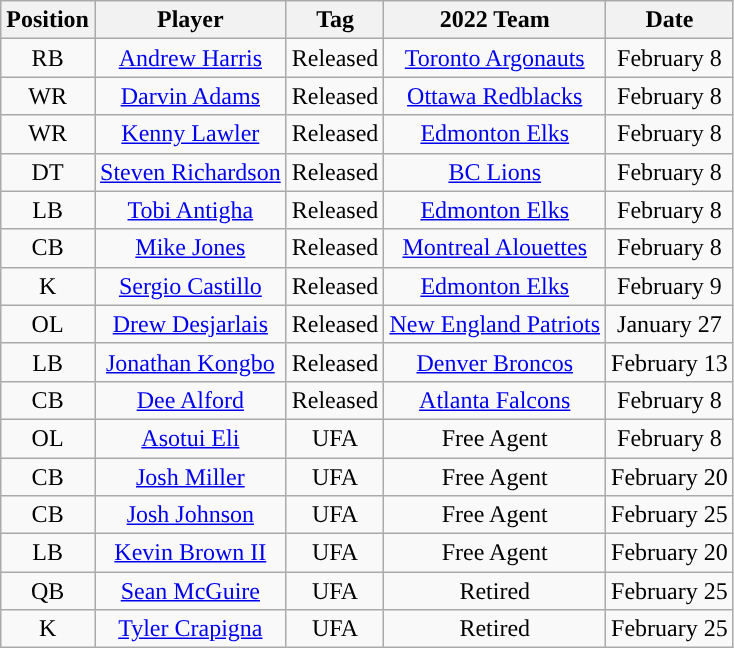<table class="wikitable sortable" style="text-align:center">
<tr>
<th scope="col">Position</th>
<th ! scope="col">Player</th>
<th ! scope="col">Tag</th>
<th ! scope="col">2022 Team</th>
<th scope="col">Date</th>
</tr>
<tr>
<td>RB</td>
<td><a href='#'>Andrew Harris</a></td>
<td>Released</td>
<td><a href='#'> Toronto Argonauts</a></td>
<td>February 8</td>
</tr>
<tr>
<td>WR</td>
<td><a href='#'>Darvin Adams</a></td>
<td>Released</td>
<td><a href='#'> Ottawa Redblacks</a></td>
<td>February 8</td>
</tr>
<tr>
<td>WR</td>
<td><a href='#'>Kenny Lawler</a></td>
<td>Released</td>
<td><a href='#'> Edmonton Elks</a></td>
<td>February 8</td>
</tr>
<tr>
<td>DT</td>
<td><a href='#'>Steven Richardson</a></td>
<td>Released</td>
<td><a href='#'> BC Lions</a></td>
<td>February 8</td>
</tr>
<tr>
<td>LB</td>
<td><a href='#'>Tobi Antigha</a></td>
<td>Released</td>
<td><a href='#'> Edmonton Elks</a></td>
<td>February  8</td>
</tr>
<tr>
<td>CB</td>
<td><a href='#'>Mike Jones</a></td>
<td>Released</td>
<td><a href='#'> Montreal Alouettes</a></td>
<td>February 8</td>
</tr>
<tr>
<td>K</td>
<td><a href='#'>Sergio Castillo</a></td>
<td>Released</td>
<td><a href='#'> Edmonton Elks</a></td>
<td>February 9</td>
</tr>
<tr>
<td>OL</td>
<td><a href='#'>Drew Desjarlais</a></td>
<td>Released</td>
<td><a href='#'> New England Patriots</a></td>
<td>January 27</td>
</tr>
<tr>
<td>LB</td>
<td><a href='#'>Jonathan Kongbo</a></td>
<td>Released</td>
<td><a href='#'> Denver Broncos</a></td>
<td>February 13</td>
</tr>
<tr>
<td>CB</td>
<td><a href='#'>Dee Alford</a></td>
<td>Released</td>
<td><a href='#'> Atlanta Falcons</a></td>
<td>February 8</td>
</tr>
<tr>
<td>OL</td>
<td><a href='#'>Asotui Eli</a></td>
<td>UFA</td>
<td>Free Agent</td>
<td>February 8</td>
</tr>
<tr>
<td>CB</td>
<td><a href='#'>Josh Miller</a></td>
<td>UFA</td>
<td>Free Agent</td>
<td>February 20</td>
</tr>
<tr>
<td>CB</td>
<td><a href='#'>Josh Johnson</a></td>
<td>UFA</td>
<td>Free Agent</td>
<td>February 25</td>
</tr>
<tr>
<td>LB</td>
<td><a href='#'>Kevin Brown II</a></td>
<td>UFA</td>
<td>Free Agent</td>
<td>February 20</td>
</tr>
<tr>
<td>QB</td>
<td><a href='#'>Sean McGuire</a></td>
<td>UFA</td>
<td>Retired</td>
<td>February 25</td>
</tr>
<tr>
<td>K</td>
<td><a href='#'>Tyler Crapigna</a></td>
<td>UFA</td>
<td>Retired</td>
<td>February 25</td>
</tr>
</table>
